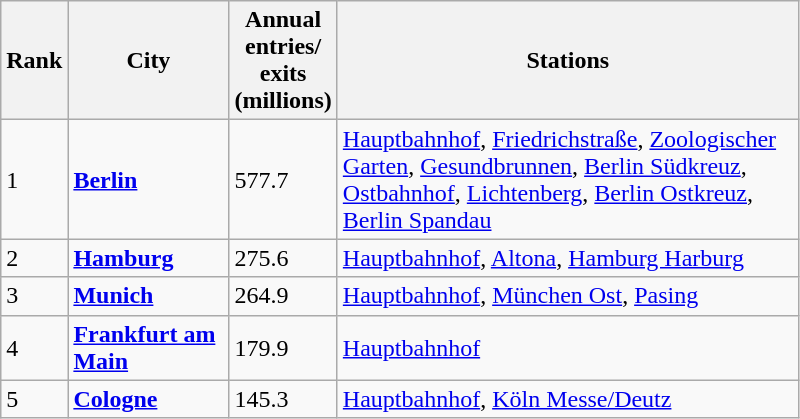<table class="wikitable sortable">
<tr>
<th>Rank</th>
<th width="100pt">City</th>
<th>Annual<br>entries/<br>exits<br>(millions)</th>
<th width="300pt">Stations</th>
</tr>
<tr>
<td>1</td>
<td><strong><a href='#'>Berlin</a></strong></td>
<td>577.7</td>
<td><a href='#'>Hauptbahnhof</a>, <a href='#'>Friedrichstraße</a>, <a href='#'>Zoologischer Garten</a>, <a href='#'>Gesundbrunnen</a>, <a href='#'> Berlin Südkreuz</a>, <a href='#'>Ostbahnhof</a>, <a href='#'>Lichtenberg</a>, <a href='#'> Berlin Ostkreuz</a>, <a href='#'>Berlin Spandau</a></td>
</tr>
<tr>
<td>2</td>
<td><strong><a href='#'>Hamburg</a></strong></td>
<td>275.6</td>
<td><a href='#'>Hauptbahnhof</a>, <a href='#'>Altona</a>, <a href='#'>Hamburg Harburg</a></td>
</tr>
<tr>
<td>3</td>
<td><strong><a href='#'>Munich</a></strong></td>
<td>264.9</td>
<td><a href='#'>Hauptbahnhof</a>, <a href='#'>München Ost</a>, <a href='#'>Pasing</a></td>
</tr>
<tr>
<td>4</td>
<td><strong><a href='#'>Frankfurt am Main</a></strong></td>
<td>179.9</td>
<td><a href='#'>Hauptbahnhof</a></td>
</tr>
<tr>
<td>5</td>
<td><strong><a href='#'>Cologne</a></strong></td>
<td>145.3</td>
<td><a href='#'>Hauptbahnhof</a>, <a href='#'>Köln Messe/Deutz</a></td>
</tr>
</table>
